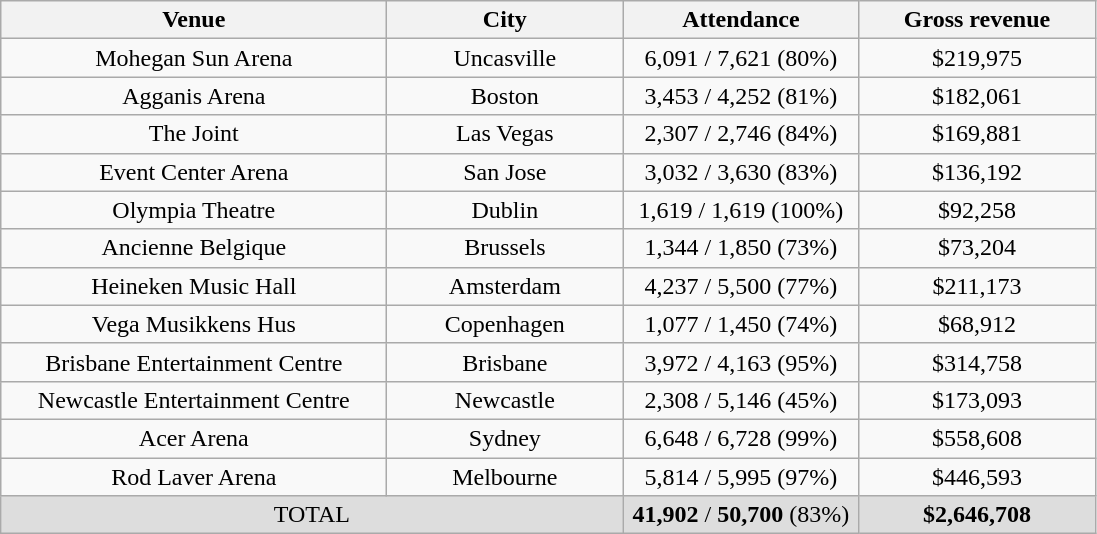<table class="wikitable" style="text-align:center">
<tr ">
<th style="width:250px;">Venue</th>
<th style="width:150px;">City</th>
<th style="width:150px;">Attendance</th>
<th style="width:150px;">Gross revenue</th>
</tr>
<tr>
<td>Mohegan Sun Arena</td>
<td>Uncasville</td>
<td>6,091 / 7,621 (80%)</td>
<td>$219,975</td>
</tr>
<tr>
<td>Agganis Arena</td>
<td>Boston</td>
<td>3,453 / 4,252 (81%)</td>
<td>$182,061</td>
</tr>
<tr>
<td>The Joint</td>
<td>Las Vegas</td>
<td>2,307 / 2,746 (84%)</td>
<td>$169,881</td>
</tr>
<tr>
<td>Event Center Arena</td>
<td>San Jose</td>
<td>3,032 / 3,630 (83%)</td>
<td>$136,192</td>
</tr>
<tr>
<td>Olympia Theatre</td>
<td>Dublin</td>
<td>1,619 / 1,619 (100%)</td>
<td>$92,258</td>
</tr>
<tr>
<td>Ancienne Belgique</td>
<td>Brussels</td>
<td>1,344 / 1,850 (73%)</td>
<td>$73,204</td>
</tr>
<tr>
<td>Heineken Music Hall</td>
<td>Amsterdam</td>
<td>4,237 / 5,500 (77%)</td>
<td>$211,173</td>
</tr>
<tr>
<td>Vega Musikkens Hus</td>
<td>Copenhagen</td>
<td>1,077 / 1,450 (74%)</td>
<td>$68,912</td>
</tr>
<tr>
<td>Brisbane Entertainment Centre</td>
<td>Brisbane</td>
<td>3,972 / 4,163 (95%)</td>
<td>$314,758</td>
</tr>
<tr>
<td>Newcastle Entertainment Centre</td>
<td>Newcastle</td>
<td>2,308 / 5,146 (45%)</td>
<td>$173,093</td>
</tr>
<tr>
<td>Acer Arena</td>
<td>Sydney</td>
<td>6,648 / 6,728 (99%)</td>
<td>$558,608</td>
</tr>
<tr>
<td>Rod Laver Arena</td>
<td>Melbourne</td>
<td>5,814 / 5,995 (97%)</td>
<td>$446,593</td>
</tr>
<tr style="background:#ddd;">
<td colspan="2">TOTAL</td>
<td><strong>41,902</strong> / <strong>50,700</strong> (83%)</td>
<td><strong>$2,646,708</strong></td>
</tr>
</table>
